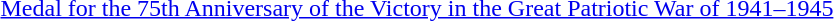<table>
<tr>
<td></td>
<td><a href='#'>Medal for the 75th Anniversary of the Victory in the Great Patriotic War of 1941–1945</a></td>
</tr>
</table>
